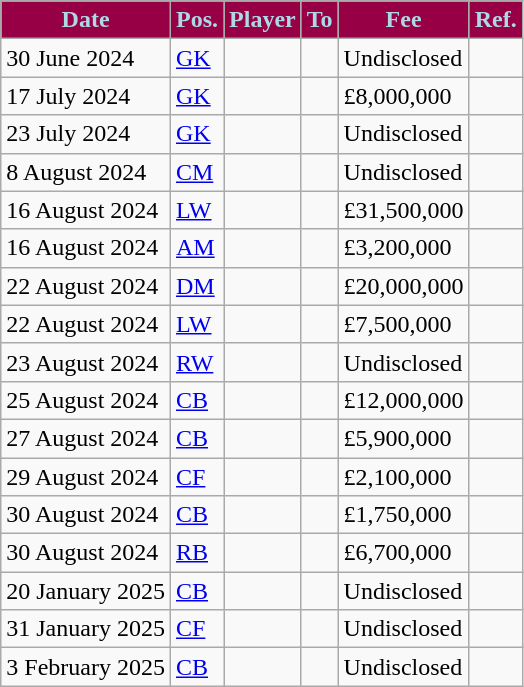<table class="wikitable plainrowheaders sortable">
<tr>
<th style="background:#970045; color:#ADD8E6;">Date</th>
<th style="background:#970045; color:#ADD8E6;">Pos.</th>
<th style="background:#970045; color:#ADD8E6;">Player</th>
<th style="background:#970045; color:#ADD8E6;">To</th>
<th style="background:#970045; color:#ADD8E6;">Fee</th>
<th style="background:#970045; color:#ADD8E6;">Ref.</th>
</tr>
<tr>
<td>30 June 2024</td>
<td><a href='#'>GK</a></td>
<td></td>
<td></td>
<td>Undisclosed</td>
<td></td>
</tr>
<tr>
<td>17 July 2024</td>
<td><a href='#'>GK</a></td>
<td></td>
<td></td>
<td>£8,000,000</td>
<td></td>
</tr>
<tr>
<td>23 July 2024</td>
<td><a href='#'>GK</a></td>
<td></td>
<td></td>
<td>Undisclosed</td>
<td></td>
</tr>
<tr>
<td>8 August 2024</td>
<td><a href='#'>CM</a></td>
<td></td>
<td></td>
<td>Undisclosed</td>
<td></td>
</tr>
<tr>
<td>16 August 2024</td>
<td><a href='#'>LW</a></td>
<td></td>
<td></td>
<td>£31,500,000</td>
<td></td>
</tr>
<tr>
<td>16 August 2024</td>
<td><a href='#'>AM</a></td>
<td></td>
<td></td>
<td>£3,200,000</td>
<td></td>
</tr>
<tr>
<td>22 August 2024</td>
<td><a href='#'>DM</a></td>
<td></td>
<td></td>
<td>£20,000,000</td>
<td></td>
</tr>
<tr>
<td>22 August 2024</td>
<td><a href='#'>LW</a></td>
<td></td>
<td></td>
<td>£7,500,000</td>
<td></td>
</tr>
<tr>
<td>23 August 2024</td>
<td><a href='#'>RW</a></td>
<td></td>
<td></td>
<td>Undisclosed</td>
<td></td>
</tr>
<tr>
<td>25 August 2024</td>
<td><a href='#'>CB</a></td>
<td></td>
<td></td>
<td>£12,000,000</td>
<td></td>
</tr>
<tr>
<td>27 August 2024</td>
<td><a href='#'>CB</a></td>
<td></td>
<td></td>
<td>£5,900,000</td>
<td></td>
</tr>
<tr>
<td>29 August 2024</td>
<td><a href='#'>CF</a></td>
<td></td>
<td></td>
<td>£2,100,000</td>
<td></td>
</tr>
<tr>
<td>30 August 2024</td>
<td><a href='#'>CB</a></td>
<td></td>
<td></td>
<td>£1,750,000</td>
<td></td>
</tr>
<tr>
<td>30 August 2024</td>
<td><a href='#'>RB</a></td>
<td></td>
<td></td>
<td>£6,700,000</td>
<td></td>
</tr>
<tr>
<td>20 January 2025</td>
<td><a href='#'>CB</a></td>
<td></td>
<td></td>
<td>Undisclosed</td>
<td></td>
</tr>
<tr>
<td>31 January 2025</td>
<td><a href='#'>CF</a></td>
<td></td>
<td></td>
<td>Undisclosed</td>
<td></td>
</tr>
<tr>
<td>3 February 2025</td>
<td><a href='#'>CB</a></td>
<td></td>
<td></td>
<td>Undisclosed</td>
<td></td>
</tr>
</table>
